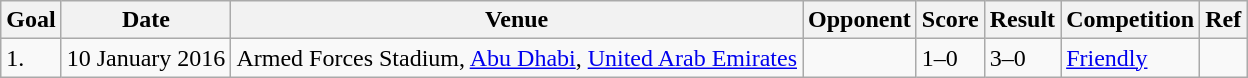<table class="wikitable">
<tr>
<th>Goal</th>
<th>Date</th>
<th>Venue</th>
<th>Opponent</th>
<th>Score</th>
<th>Result</th>
<th>Competition</th>
<th>Ref</th>
</tr>
<tr>
<td>1.</td>
<td>10 January 2016</td>
<td>Armed Forces Stadium, <a href='#'>Abu Dhabi</a>, <a href='#'>United Arab Emirates</a></td>
<td></td>
<td>1–0</td>
<td>3–0</td>
<td><a href='#'>Friendly</a></td>
<td></td>
</tr>
</table>
